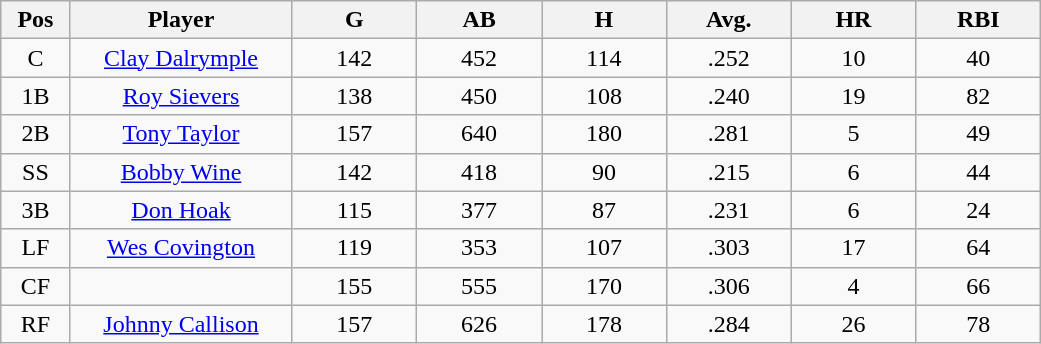<table class="wikitable sortable">
<tr>
<th bgcolor="#DDDDFF" width="5%">Pos</th>
<th bgcolor="#DDDDFF" width="16%">Player</th>
<th bgcolor="#DDDDFF" width="9%">G</th>
<th bgcolor="#DDDDFF" width="9%">AB</th>
<th bgcolor="#DDDDFF" width="9%">H</th>
<th bgcolor="#DDDDFF" width="9%">Avg.</th>
<th bgcolor="#DDDDFF" width="9%">HR</th>
<th bgcolor="#DDDDFF" width="9%">RBI</th>
</tr>
<tr align="center">
<td>C</td>
<td><a href='#'>Clay Dalrymple</a></td>
<td>142</td>
<td>452</td>
<td>114</td>
<td>.252</td>
<td>10</td>
<td>40</td>
</tr>
<tr align="center">
<td>1B</td>
<td><a href='#'>Roy Sievers</a></td>
<td>138</td>
<td>450</td>
<td>108</td>
<td>.240</td>
<td>19</td>
<td>82</td>
</tr>
<tr align="center">
<td>2B</td>
<td><a href='#'>Tony Taylor</a></td>
<td>157</td>
<td>640</td>
<td>180</td>
<td>.281</td>
<td>5</td>
<td>49</td>
</tr>
<tr align="center">
<td>SS</td>
<td><a href='#'>Bobby Wine</a></td>
<td>142</td>
<td>418</td>
<td>90</td>
<td>.215</td>
<td>6</td>
<td>44</td>
</tr>
<tr align="center">
<td>3B</td>
<td><a href='#'>Don Hoak</a></td>
<td>115</td>
<td>377</td>
<td>87</td>
<td>.231</td>
<td>6</td>
<td>24</td>
</tr>
<tr align="center">
<td>LF</td>
<td><a href='#'>Wes Covington</a></td>
<td>119</td>
<td>353</td>
<td>107</td>
<td>.303</td>
<td>17</td>
<td>64</td>
</tr>
<tr align="center">
<td>CF</td>
<td></td>
<td>155</td>
<td>555</td>
<td>170</td>
<td>.306</td>
<td>4</td>
<td>66</td>
</tr>
<tr align="center">
<td>RF</td>
<td><a href='#'>Johnny Callison</a></td>
<td>157</td>
<td>626</td>
<td>178</td>
<td>.284</td>
<td>26</td>
<td>78</td>
</tr>
</table>
